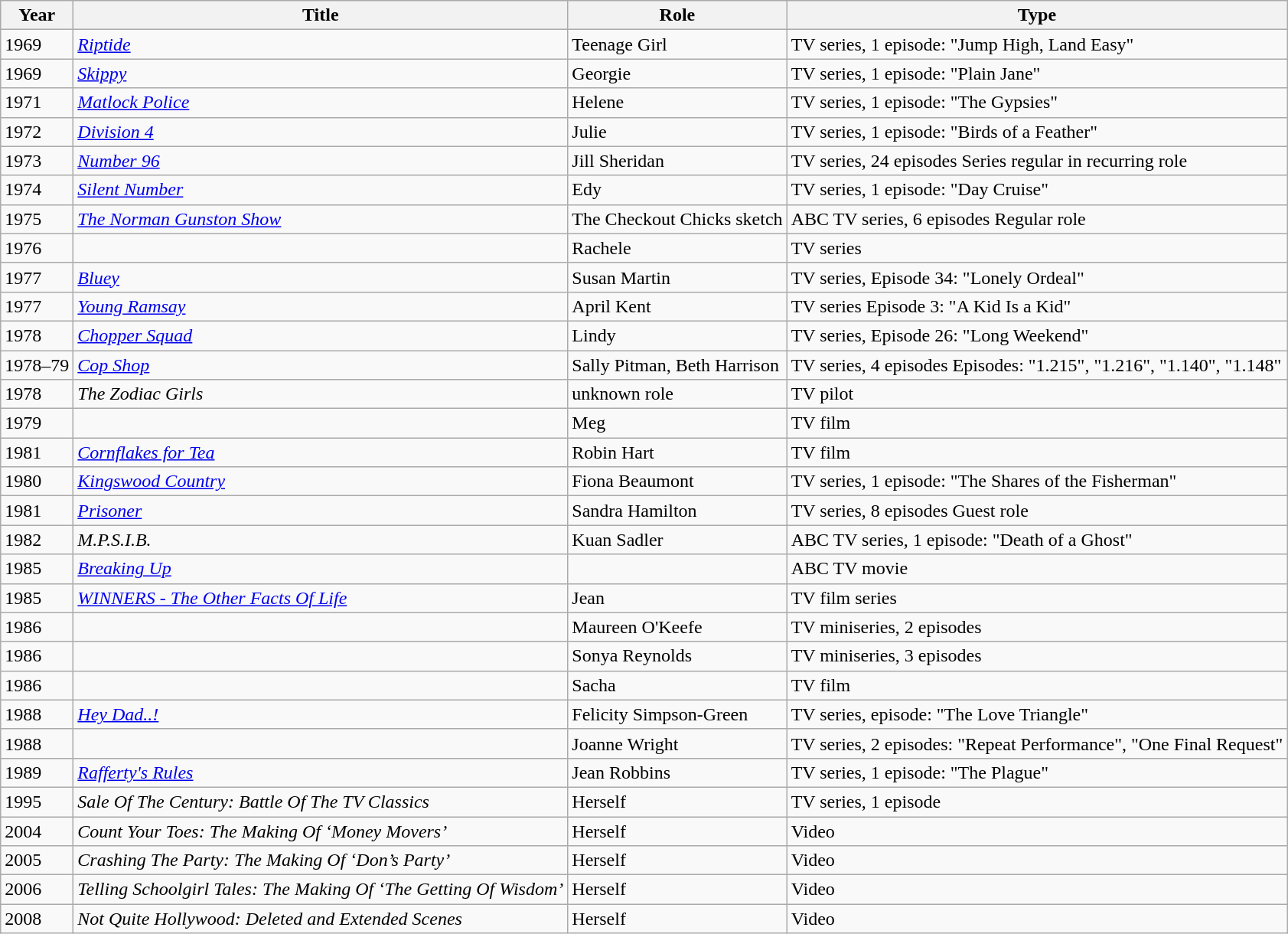<table class="wikitable sortable">
<tr>
<th>Year</th>
<th>Title</th>
<th>Role</th>
<th class="unsortable">Type</th>
</tr>
<tr>
<td>1969</td>
<td><em><a href='#'>Riptide</a></em></td>
<td>Teenage Girl</td>
<td>TV series, 1 episode: "Jump High, Land Easy"</td>
</tr>
<tr>
<td>1969</td>
<td><em><a href='#'>Skippy</a></em></td>
<td>Georgie</td>
<td>TV series, 1 episode: "Plain Jane"</td>
</tr>
<tr>
<td>1971</td>
<td><em><a href='#'>Matlock Police</a></em></td>
<td>Helene</td>
<td>TV series, 1 episode: "The Gypsies"</td>
</tr>
<tr>
<td>1972</td>
<td><em><a href='#'>Division 4</a></em></td>
<td>Julie</td>
<td>TV series, 1 episode: "Birds of a Feather"</td>
</tr>
<tr>
<td>1973</td>
<td><em><a href='#'>Number 96</a></em></td>
<td>Jill Sheridan</td>
<td>TV series, 24 episodes Series regular in recurring role</td>
</tr>
<tr>
<td>1974</td>
<td><em><a href='#'>Silent Number</a></em></td>
<td>Edy</td>
<td>TV series, 1 episode: "Day Cruise"</td>
</tr>
<tr>
<td>1975</td>
<td><em><a href='#'>The Norman Gunston Show</a></em></td>
<td>The Checkout Chicks sketch</td>
<td>ABC TV series, 6 episodes Regular role</td>
</tr>
<tr>
<td>1976</td>
<td><em></em></td>
<td>Rachele</td>
<td>TV series</td>
</tr>
<tr>
<td>1977</td>
<td><em><a href='#'>Bluey</a></em></td>
<td>Susan Martin</td>
<td>TV series, Episode 34: "Lonely Ordeal"</td>
</tr>
<tr>
<td>1977</td>
<td><em><a href='#'>Young Ramsay</a></em></td>
<td>April Kent</td>
<td>TV series Episode 3: "A Kid Is a Kid"</td>
</tr>
<tr>
<td>1978</td>
<td><em><a href='#'>Chopper Squad</a></em></td>
<td>Lindy</td>
<td>TV series, Episode 26: "Long Weekend"</td>
</tr>
<tr>
<td>1978–79</td>
<td><em><a href='#'>Cop Shop</a></em></td>
<td>Sally Pitman, Beth Harrison</td>
<td>TV series, 4 episodes Episodes: "1.215", "1.216", "1.140", "1.148"</td>
</tr>
<tr>
<td>1978</td>
<td><em>The Zodiac Girls</em></td>
<td>unknown role</td>
<td>TV pilot</td>
</tr>
<tr>
<td>1979</td>
<td><em></em></td>
<td>Meg</td>
<td>TV film</td>
</tr>
<tr>
<td>1981</td>
<td><em><a href='#'>Cornflakes for Tea</a></em></td>
<td>Robin Hart</td>
<td>TV film</td>
</tr>
<tr>
<td>1980</td>
<td><em><a href='#'>Kingswood Country</a></em></td>
<td>Fiona Beaumont</td>
<td>TV series, 1 episode: "The Shares of the Fisherman"</td>
</tr>
<tr>
<td>1981</td>
<td><em><a href='#'>Prisoner</a></em></td>
<td>Sandra Hamilton</td>
<td>TV series, 8 episodes Guest role</td>
</tr>
<tr>
<td>1982</td>
<td><em>M.P.S.I.B.</em></td>
<td>Kuan Sadler</td>
<td>ABC TV series, 1 episode: "Death of a Ghost"</td>
</tr>
<tr>
<td>1985</td>
<td><em><a href='#'>Breaking Up</a></em></td>
<td></td>
<td>ABC TV movie</td>
</tr>
<tr>
<td>1985</td>
<td><em><a href='#'>WINNERS - The Other Facts Of Life</a></em></td>
<td>Jean</td>
<td>TV film series</td>
</tr>
<tr>
<td>1986</td>
<td><em></em></td>
<td>Maureen O'Keefe</td>
<td>TV miniseries, 2 episodes</td>
</tr>
<tr>
<td>1986</td>
<td><em></em></td>
<td>Sonya Reynolds</td>
<td>TV miniseries, 3 episodes</td>
</tr>
<tr>
<td>1986</td>
<td><em></em></td>
<td>Sacha</td>
<td>TV film</td>
</tr>
<tr>
<td>1988</td>
<td><em><a href='#'>Hey Dad..!</a></em></td>
<td>Felicity Simpson-Green</td>
<td>TV series, episode: "The Love Triangle"</td>
</tr>
<tr>
<td>1988</td>
<td><em></em></td>
<td>Joanne Wright</td>
<td>TV series, 2 episodes: "Repeat Performance", "One Final Request"</td>
</tr>
<tr>
<td>1989</td>
<td><em><a href='#'>Rafferty's Rules</a></em></td>
<td>Jean Robbins</td>
<td>TV series, 1 episode: "The Plague"</td>
</tr>
<tr>
<td>1995</td>
<td><em>Sale Of The Century: Battle Of The TV Classics</em></td>
<td>Herself</td>
<td>TV series, 1 episode</td>
</tr>
<tr>
<td>2004</td>
<td><em>Count Your Toes: The Making Of ‘Money Movers’</em></td>
<td>Herself</td>
<td>Video</td>
</tr>
<tr>
<td>2005</td>
<td><em>Crashing The Party: The Making Of ‘Don’s Party’</em></td>
<td>Herself</td>
<td>Video</td>
</tr>
<tr>
<td>2006</td>
<td><em>Telling Schoolgirl Tales: The Making Of ‘The Getting Of Wisdom’</em></td>
<td>Herself</td>
<td>Video</td>
</tr>
<tr>
<td>2008</td>
<td><em>Not Quite Hollywood: Deleted and Extended Scenes</em></td>
<td>Herself</td>
<td>Video</td>
</tr>
</table>
